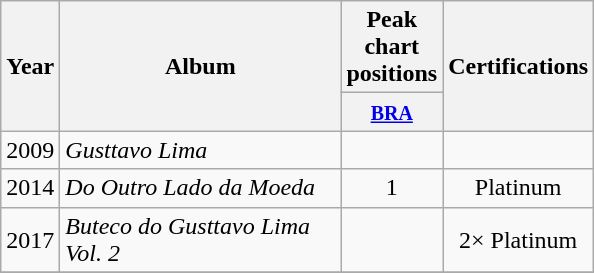<table class="wikitable">
<tr>
<th align="center" rowspan="2">Year</th>
<th align="center" rowspan="2" width="180">Album</th>
<th align="center" colspan="1">Peak chart positions</th>
<th align="center" rowspan="2">Certifications</th>
</tr>
<tr>
<th width="30"><small><a href='#'>BRA</a><br></small></th>
</tr>
<tr>
<td align="center">2009</td>
<td><em>Gusttavo Lima</em></td>
<td align="center"></td>
<td></td>
</tr>
<tr>
<td align="center">2014</td>
<td><em>Do Outro Lado da Moeda</em></td>
<td align="center">1</td>
<td align="center">Platinum</td>
</tr>
<tr>
<td align="center">2017</td>
<td><em>Buteco do Gusttavo Lima Vol. 2</em></td>
<td></td>
<td align="center">2× Platinum</td>
</tr>
<tr>
</tr>
</table>
